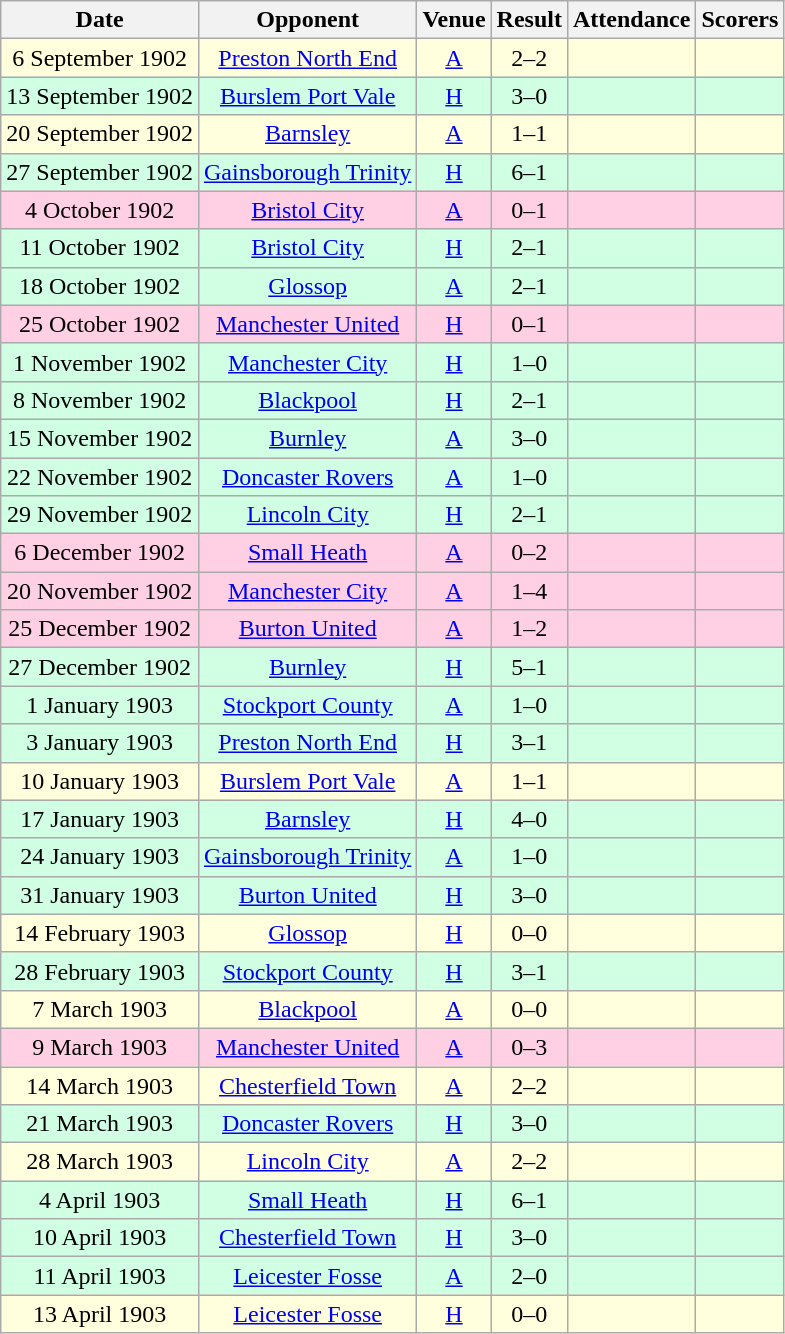<table class="wikitable sortable" style="text-align:center;">
<tr>
<th>Date</th>
<th>Opponent</th>
<th>Venue</th>
<th>Result</th>
<th>Attendance</th>
<th>Scorers</th>
</tr>
<tr style="background:#ffffdd;">
<td>6 September 1902</td>
<td><a href='#'>Preston North End</a></td>
<td><a href='#'>A</a></td>
<td>2–2</td>
<td></td>
<td></td>
</tr>
<tr style="background:#d0ffe3;">
<td>13 September 1902</td>
<td><a href='#'>Burslem Port Vale</a></td>
<td><a href='#'>H</a></td>
<td>3–0</td>
<td></td>
<td></td>
</tr>
<tr style="background:#ffffdd;">
<td>20 September 1902</td>
<td><a href='#'>Barnsley</a></td>
<td><a href='#'>A</a></td>
<td>1–1</td>
<td></td>
<td></td>
</tr>
<tr style="background:#d0ffe3;">
<td>27 September 1902</td>
<td><a href='#'>Gainsborough Trinity</a></td>
<td><a href='#'>H</a></td>
<td>6–1</td>
<td></td>
<td></td>
</tr>
<tr style="background:#ffd0e3;">
<td>4 October 1902</td>
<td><a href='#'>Bristol City</a></td>
<td><a href='#'>A</a></td>
<td>0–1</td>
<td></td>
<td></td>
</tr>
<tr style="background:#d0ffe3;">
<td>11 October 1902</td>
<td><a href='#'>Bristol City</a></td>
<td><a href='#'>H</a></td>
<td>2–1</td>
<td></td>
<td></td>
</tr>
<tr style="background:#d0ffe3;">
<td>18 October 1902</td>
<td><a href='#'>Glossop</a></td>
<td><a href='#'>A</a></td>
<td>2–1</td>
<td></td>
<td></td>
</tr>
<tr style="background:#ffd0e3;">
<td>25 October 1902</td>
<td><a href='#'>Manchester United</a></td>
<td><a href='#'>H</a></td>
<td>0–1</td>
<td></td>
<td></td>
</tr>
<tr style="background:#d0ffe3;">
<td>1 November 1902</td>
<td><a href='#'>Manchester City</a></td>
<td><a href='#'>H</a></td>
<td>1–0</td>
<td></td>
<td></td>
</tr>
<tr style="background:#d0ffe3;">
<td>8 November 1902</td>
<td><a href='#'>Blackpool</a></td>
<td><a href='#'>H</a></td>
<td>2–1</td>
<td></td>
<td></td>
</tr>
<tr style="background:#d0ffe3;">
<td>15 November 1902</td>
<td><a href='#'>Burnley</a></td>
<td><a href='#'>A</a></td>
<td>3–0</td>
<td></td>
<td></td>
</tr>
<tr style="background:#d0ffe3;">
<td>22 November 1902</td>
<td><a href='#'>Doncaster Rovers</a></td>
<td><a href='#'>A</a></td>
<td>1–0</td>
<td></td>
<td></td>
</tr>
<tr style="background:#d0ffe3;">
<td>29 November 1902</td>
<td><a href='#'>Lincoln City</a></td>
<td><a href='#'>H</a></td>
<td>2–1</td>
<td></td>
<td></td>
</tr>
<tr style="background:#ffd0e3;">
<td>6 December 1902</td>
<td><a href='#'>Small Heath</a></td>
<td><a href='#'>A</a></td>
<td>0–2</td>
<td></td>
<td></td>
</tr>
<tr style="background:#ffd0e3;">
<td>20 November 1902</td>
<td><a href='#'>Manchester City</a></td>
<td><a href='#'>A</a></td>
<td>1–4</td>
<td></td>
<td></td>
</tr>
<tr style="background:#ffd0e3;">
<td>25 December 1902</td>
<td><a href='#'>Burton United</a></td>
<td><a href='#'>A</a></td>
<td>1–2</td>
<td></td>
<td></td>
</tr>
<tr style="background:#d0ffe3;">
<td>27 December 1902</td>
<td><a href='#'>Burnley</a></td>
<td><a href='#'>H</a></td>
<td>5–1</td>
<td></td>
<td></td>
</tr>
<tr style="background:#d0ffe3;">
<td>1 January 1903</td>
<td><a href='#'>Stockport County</a></td>
<td><a href='#'>A</a></td>
<td>1–0</td>
<td></td>
<td></td>
</tr>
<tr style="background:#d0ffe3;">
<td>3 January 1903</td>
<td><a href='#'>Preston North End</a></td>
<td><a href='#'>H</a></td>
<td>3–1</td>
<td></td>
<td></td>
</tr>
<tr style="background:#ffffdd;">
<td>10 January 1903</td>
<td><a href='#'>Burslem Port Vale</a></td>
<td><a href='#'>A</a></td>
<td>1–1</td>
<td></td>
<td></td>
</tr>
<tr style="background:#d0ffe3;">
<td>17 January 1903</td>
<td><a href='#'>Barnsley</a></td>
<td><a href='#'>H</a></td>
<td>4–0</td>
<td></td>
<td></td>
</tr>
<tr style="background:#d0ffe3;">
<td>24 January 1903</td>
<td><a href='#'>Gainsborough Trinity</a></td>
<td><a href='#'>A</a></td>
<td>1–0</td>
<td></td>
<td></td>
</tr>
<tr style="background:#d0ffe3;">
<td>31 January 1903</td>
<td><a href='#'>Burton United</a></td>
<td><a href='#'>H</a></td>
<td>3–0</td>
<td></td>
<td></td>
</tr>
<tr style="background:#ffffdd;">
<td>14 February 1903</td>
<td><a href='#'>Glossop</a></td>
<td><a href='#'>H</a></td>
<td>0–0</td>
<td></td>
<td></td>
</tr>
<tr style="background:#d0ffe3;">
<td>28 February 1903</td>
<td><a href='#'>Stockport County</a></td>
<td><a href='#'>H</a></td>
<td>3–1</td>
<td></td>
<td></td>
</tr>
<tr style="background:#ffffdd;">
<td>7 March 1903</td>
<td><a href='#'>Blackpool</a></td>
<td><a href='#'>A</a></td>
<td>0–0</td>
<td></td>
<td></td>
</tr>
<tr style="background:#ffd0e3;">
<td>9 March 1903</td>
<td><a href='#'>Manchester United</a></td>
<td><a href='#'>A</a></td>
<td>0–3</td>
<td></td>
<td></td>
</tr>
<tr style="background:#ffffdd;">
<td>14 March 1903</td>
<td><a href='#'>Chesterfield Town</a></td>
<td><a href='#'>A</a></td>
<td>2–2</td>
<td></td>
<td></td>
</tr>
<tr style="background:#d0ffe3;">
<td>21 March 1903</td>
<td><a href='#'>Doncaster Rovers</a></td>
<td><a href='#'>H</a></td>
<td>3–0</td>
<td></td>
<td></td>
</tr>
<tr style="background:#ffffdd;">
<td>28 March 1903</td>
<td><a href='#'>Lincoln City</a></td>
<td><a href='#'>A</a></td>
<td>2–2</td>
<td></td>
<td></td>
</tr>
<tr style="background:#d0ffe3;">
<td>4 April 1903</td>
<td><a href='#'>Small Heath</a></td>
<td><a href='#'>H</a></td>
<td>6–1</td>
<td></td>
<td></td>
</tr>
<tr style="background:#d0ffe3;">
<td>10 April 1903</td>
<td><a href='#'>Chesterfield Town</a></td>
<td><a href='#'>H</a></td>
<td>3–0</td>
<td></td>
<td></td>
</tr>
<tr style="background:#d0ffe3;">
<td>11 April 1903</td>
<td><a href='#'>Leicester Fosse</a></td>
<td><a href='#'>A</a></td>
<td>2–0</td>
<td></td>
<td></td>
</tr>
<tr style="background:#ffffdd;">
<td>13 April 1903</td>
<td><a href='#'>Leicester Fosse</a></td>
<td><a href='#'>H</a></td>
<td>0–0</td>
<td></td>
<td></td>
</tr>
</table>
